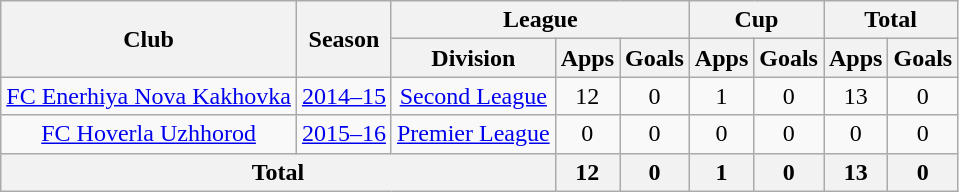<table class="wikitable" style="text-align: center;">
<tr>
<th rowspan="2">Club</th>
<th rowspan="2">Season</th>
<th colspan="3">League</th>
<th colspan="2">Cup</th>
<th colspan="2">Total</th>
</tr>
<tr>
<th>Division</th>
<th>Apps</th>
<th>Goals</th>
<th>Apps</th>
<th>Goals</th>
<th>Apps</th>
<th>Goals</th>
</tr>
<tr>
<td><a href='#'>FC Enerhiya Nova Kakhovka</a></td>
<td><a href='#'>2014–15</a></td>
<td><a href='#'>Second League</a></td>
<td>12</td>
<td>0</td>
<td>1</td>
<td>0</td>
<td>13</td>
<td>0</td>
</tr>
<tr>
<td><a href='#'>FC Hoverla Uzhhorod</a></td>
<td><a href='#'>2015–16</a></td>
<td><a href='#'>Premier League</a></td>
<td>0</td>
<td>0</td>
<td>0</td>
<td>0</td>
<td>0</td>
<td>0</td>
</tr>
<tr>
<th colspan="3">Total</th>
<th>12</th>
<th>0</th>
<th>1</th>
<th>0</th>
<th>13</th>
<th>0</th>
</tr>
</table>
